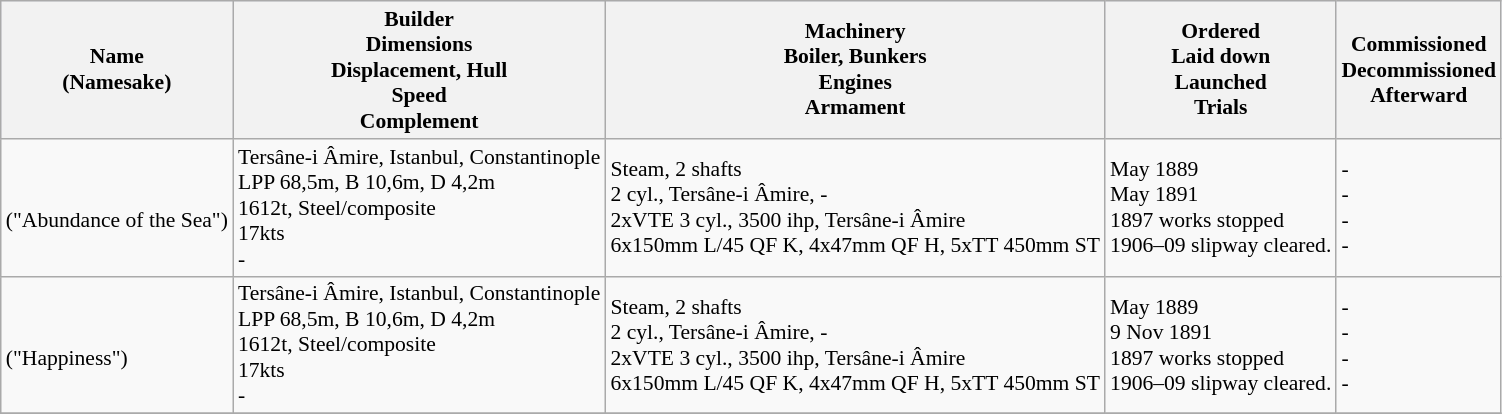<table class="wikitable" style="font-size:90%;">
<tr bgcolor="#e6e9ff">
<th>Name<br>(Namesake)</th>
<th>Builder<br>Dimensions<br>Displacement, Hull<br>Speed<br>Complement</th>
<th>Machinery<br>Boiler, Bunkers<br>Engines<br>Armament</th>
<th>Ordered<br>Laid down<br>Launched<br>Trials</th>
<th>Commissioned<br>Decommissioned<br>Afterward</th>
</tr>
<tr ---->
<td><br>("Abundance of the Sea")</td>
<td> Tersâne-i Âmire, Istanbul, Constantinople<br>LPP 68,5m, B 10,6m, D 4,2m<br>1612t, Steel/composite<br>17kts<br>-</td>
<td>Steam, 2 shafts<br>2 cyl., Tersâne-i Âmire, -<br>2xVTE 3 cyl., 3500 ihp, Tersâne-i Âmire<br>6x150mm L/45 QF K, 4x47mm QF H, 5xTT 450mm ST</td>
<td>May 1889<br>May 1891<br>1897 works stopped<br>1906–09 slipway cleared.</td>
<td>-<br>-<br>-<br>-</td>
</tr>
<tr ---->
<td><br>("Happiness")</td>
<td> Tersâne-i Âmire, Istanbul, Constantinople<br>LPP 68,5m, B 10,6m, D 4,2m<br>1612t, Steel/composite<br>17kts<br>-</td>
<td>Steam, 2 shafts<br>2 cyl., Tersâne-i Âmire, -<br>2xVTE 3 cyl., 3500 ihp, Tersâne-i Âmire<br>6x150mm L/45 QF K, 4x47mm QF H, 5xTT 450mm ST</td>
<td>May 1889<br>9 Nov 1891<br>1897 works stopped<br>1906–09 slipway cleared.</td>
<td>-<br>-<br>-<br>-</td>
</tr>
<tr ---->
</tr>
</table>
